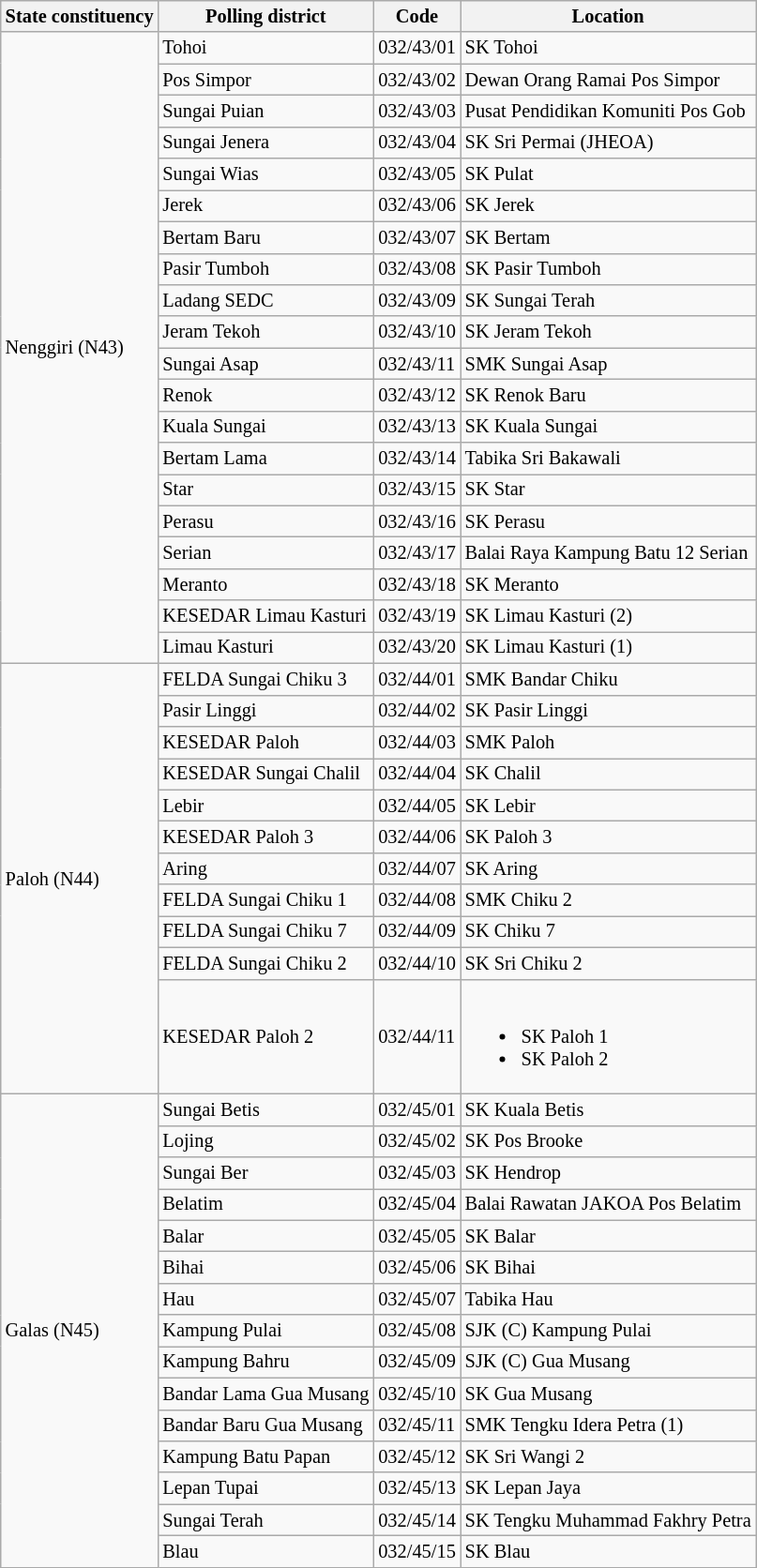<table class="wikitable sortable mw-collapsible" style="white-space:nowrap;font-size:85%">
<tr>
<th>State constituency</th>
<th>Polling district</th>
<th>Code</th>
<th>Location</th>
</tr>
<tr>
<td rowspan="20">Nenggiri (N43)</td>
<td>Tohoi</td>
<td>032/43/01</td>
<td>SK Tohoi</td>
</tr>
<tr>
<td>Pos Simpor</td>
<td>032/43/02</td>
<td>Dewan Orang Ramai Pos Simpor</td>
</tr>
<tr>
<td>Sungai Puian</td>
<td>032/43/03</td>
<td>Pusat Pendidikan Komuniti Pos Gob</td>
</tr>
<tr>
<td>Sungai Jenera</td>
<td>032/43/04</td>
<td>SK Sri Permai (JHEOA)</td>
</tr>
<tr>
<td>Sungai Wias</td>
<td>032/43/05</td>
<td>SK Pulat</td>
</tr>
<tr>
<td>Jerek</td>
<td>032/43/06</td>
<td>SK Jerek</td>
</tr>
<tr>
<td>Bertam Baru</td>
<td>032/43/07</td>
<td>SK Bertam</td>
</tr>
<tr>
<td>Pasir Tumboh</td>
<td>032/43/08</td>
<td>SK Pasir Tumboh</td>
</tr>
<tr>
<td>Ladang SEDC</td>
<td>032/43/09</td>
<td>SK Sungai Terah</td>
</tr>
<tr>
<td>Jeram Tekoh</td>
<td>032/43/10</td>
<td>SK Jeram Tekoh</td>
</tr>
<tr>
<td>Sungai Asap</td>
<td>032/43/11</td>
<td>SMK Sungai Asap</td>
</tr>
<tr>
<td>Renok</td>
<td>032/43/12</td>
<td>SK Renok Baru</td>
</tr>
<tr>
<td>Kuala Sungai</td>
<td>032/43/13</td>
<td>SK Kuala Sungai</td>
</tr>
<tr>
<td>Bertam Lama</td>
<td>032/43/14</td>
<td>Tabika Sri Bakawali</td>
</tr>
<tr>
<td>Star</td>
<td>032/43/15</td>
<td>SK Star</td>
</tr>
<tr>
<td>Perasu</td>
<td>032/43/16</td>
<td>SK Perasu</td>
</tr>
<tr>
<td>Serian</td>
<td>032/43/17</td>
<td>Balai Raya Kampung Batu 12 Serian</td>
</tr>
<tr>
<td>Meranto</td>
<td>032/43/18</td>
<td>SK Meranto</td>
</tr>
<tr>
<td>KESEDAR Limau Kasturi</td>
<td>032/43/19</td>
<td>SK Limau Kasturi (2)</td>
</tr>
<tr>
<td>Limau Kasturi</td>
<td>032/43/20</td>
<td>SK Limau Kasturi (1)</td>
</tr>
<tr>
<td rowspan="11">Paloh (N44)</td>
<td>FELDA Sungai Chiku 3</td>
<td>032/44/01</td>
<td>SMK Bandar Chiku</td>
</tr>
<tr>
<td>Pasir Linggi</td>
<td>032/44/02</td>
<td>SK Pasir Linggi</td>
</tr>
<tr>
<td>KESEDAR Paloh</td>
<td>032/44/03</td>
<td>SMK Paloh</td>
</tr>
<tr>
<td>KESEDAR Sungai Chalil</td>
<td>032/44/04</td>
<td>SK Chalil</td>
</tr>
<tr>
<td>Lebir</td>
<td>032/44/05</td>
<td>SK Lebir</td>
</tr>
<tr>
<td>KESEDAR Paloh 3</td>
<td>032/44/06</td>
<td>SK Paloh 3</td>
</tr>
<tr>
<td>Aring</td>
<td>032/44/07</td>
<td>SK Aring</td>
</tr>
<tr>
<td>FELDA Sungai Chiku 1</td>
<td>032/44/08</td>
<td>SMK Chiku 2</td>
</tr>
<tr>
<td>FELDA Sungai Chiku 7</td>
<td>032/44/09</td>
<td>SK Chiku 7</td>
</tr>
<tr>
<td>FELDA Sungai Chiku 2</td>
<td>032/44/10</td>
<td>SK Sri Chiku 2</td>
</tr>
<tr>
<td>KESEDAR Paloh 2</td>
<td>032/44/11</td>
<td><br><ul><li>SK Paloh 1</li><li>SK Paloh 2</li></ul></td>
</tr>
<tr>
<td rowspan="15">Galas (N45)</td>
<td>Sungai Betis</td>
<td>032/45/01</td>
<td>SK Kuala Betis</td>
</tr>
<tr>
<td>Lojing</td>
<td>032/45/02</td>
<td>SK Pos Brooke</td>
</tr>
<tr>
<td>Sungai Ber</td>
<td>032/45/03</td>
<td>SK Hendrop</td>
</tr>
<tr>
<td>Belatim</td>
<td>032/45/04</td>
<td>Balai Rawatan JAKOA Pos Belatim</td>
</tr>
<tr>
<td>Balar</td>
<td>032/45/05</td>
<td>SK Balar</td>
</tr>
<tr>
<td>Bihai</td>
<td>032/45/06</td>
<td>SK Bihai</td>
</tr>
<tr>
<td>Hau</td>
<td>032/45/07</td>
<td>Tabika Hau</td>
</tr>
<tr>
<td>Kampung Pulai</td>
<td>032/45/08</td>
<td>SJK (C) Kampung Pulai</td>
</tr>
<tr>
<td>Kampung Bahru</td>
<td>032/45/09</td>
<td>SJK (C) Gua Musang</td>
</tr>
<tr>
<td>Bandar Lama Gua Musang</td>
<td>032/45/10</td>
<td>SK Gua Musang</td>
</tr>
<tr>
<td>Bandar Baru Gua Musang</td>
<td>032/45/11</td>
<td>SMK Tengku Idera Petra (1)</td>
</tr>
<tr>
<td>Kampung Batu Papan</td>
<td>032/45/12</td>
<td>SK Sri Wangi 2</td>
</tr>
<tr>
<td>Lepan Tupai</td>
<td>032/45/13</td>
<td>SK Lepan Jaya</td>
</tr>
<tr>
<td>Sungai Terah</td>
<td>032/45/14</td>
<td>SK Tengku Muhammad Fakhry Petra</td>
</tr>
<tr>
<td>Blau</td>
<td>032/45/15</td>
<td>SK Blau</td>
</tr>
</table>
